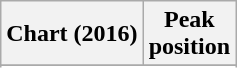<table class="wikitable sortable plainrowheaders" style="text-align:center;">
<tr>
<th>Chart (2016)</th>
<th>Peak <br> position</th>
</tr>
<tr>
</tr>
<tr>
</tr>
<tr>
</tr>
</table>
